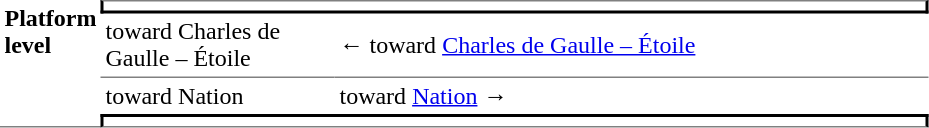<table border=0 cellspacing=0 cellpadding=3>
<tr>
<td style="border-bottom:solid 1px gray;" width=50 rowspan=10 valign=top><strong>Platform level</strong></td>
<td style="border-top:solid 1px gray;border-right:solid 2px black;border-left:solid 2px black;border-bottom:solid 2px black;text-align:center;" colspan=2></td>
</tr>
<tr>
<td style="border-bottom:solid 1px gray;" width=150>toward Charles de Gaulle – Étoile</td>
<td style="border-bottom:solid 1px gray;" width=390>←   toward <a href='#'>Charles de Gaulle – Étoile</a> </td>
</tr>
<tr>
<td>toward Nation</td>
<td>   toward <a href='#'>Nation</a>  →</td>
</tr>
<tr>
<td style="border-top:solid 2px black;border-right:solid 2px black;border-left:solid 2px black;border-bottom:solid 1px gray;text-align:center;" colspan=2></td>
</tr>
</table>
